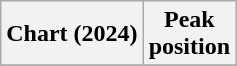<table class="wikitable sortable plainrowheaders" style="text-align:center;">
<tr>
<th scope="col">Chart (2024)</th>
<th scope="col">Peak<br>position</th>
</tr>
<tr>
</tr>
</table>
